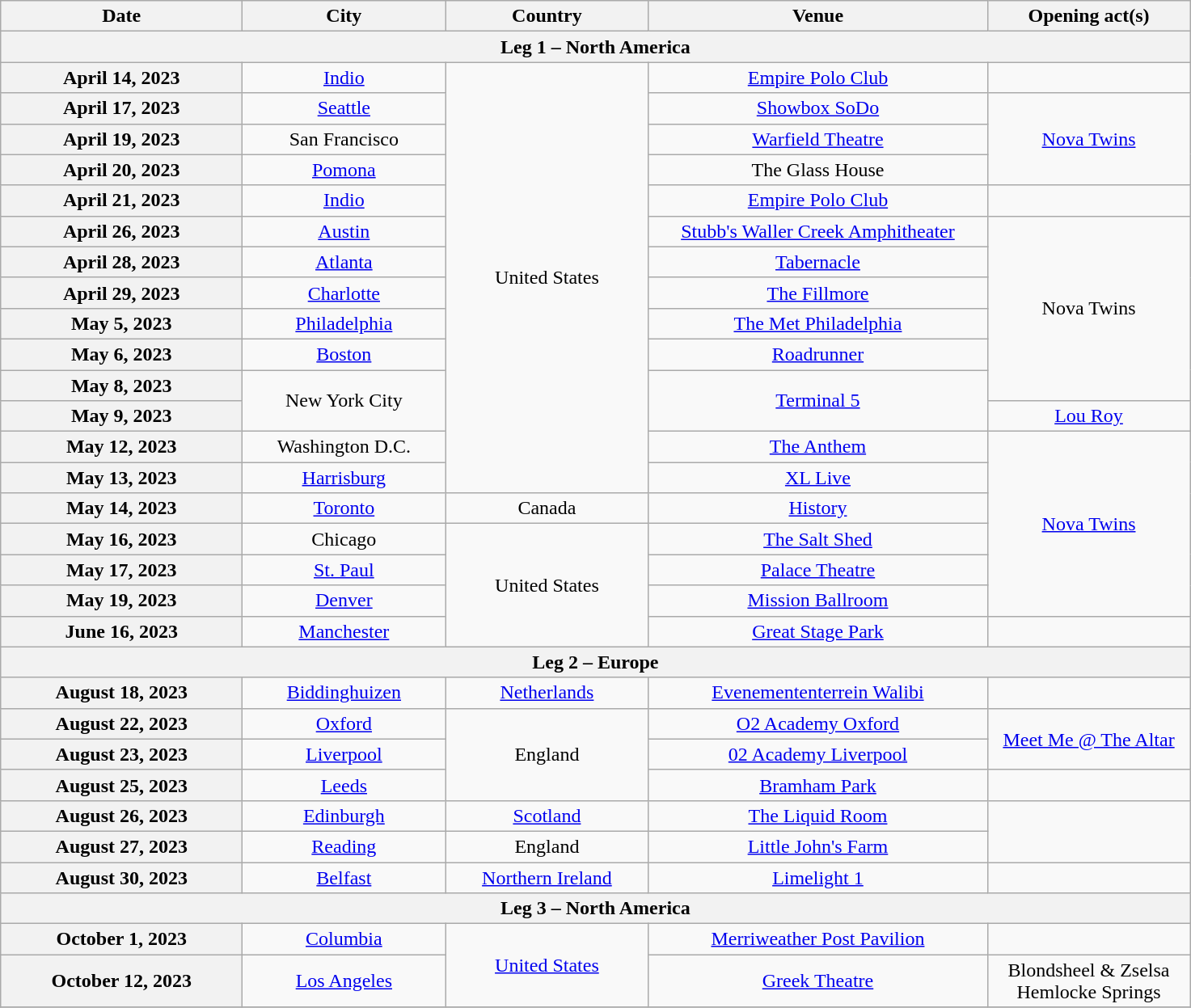<table class="wikitable plainrowheaders" style="text-align:center;">
<tr>
<th scope="col" style="width:12em;">Date</th>
<th scope="col" style="width:10em;">City</th>
<th scope="col" style="width:10em;">Country</th>
<th scope="col" style="width:17em;">Venue</th>
<th scope="col" style="width:10em;">Opening act(s)</th>
</tr>
<tr>
<th colspan="5">Leg 1 – North America</th>
</tr>
<tr>
<th scope="row">April 14, 2023</th>
<td><a href='#'>Indio</a></td>
<td rowspan="14">United States</td>
<td><a href='#'>Empire Polo Club</a></td>
<td></td>
</tr>
<tr>
<th scope="row">April 17, 2023</th>
<td><a href='#'>Seattle</a></td>
<td><a href='#'>Showbox SoDo</a></td>
<td rowspan="3"><a href='#'>Nova Twins</a></td>
</tr>
<tr>
<th scope="row">April 19, 2023</th>
<td>San Francisco</td>
<td><a href='#'>Warfield Theatre</a></td>
</tr>
<tr>
<th scope="row">April 20, 2023</th>
<td><a href='#'>Pomona</a></td>
<td>The Glass House</td>
</tr>
<tr>
<th scope="row">April 21, 2023</th>
<td><a href='#'>Indio</a></td>
<td><a href='#'>Empire Polo Club</a></td>
<td></td>
</tr>
<tr>
<th scope="row">April 26, 2023</th>
<td><a href='#'>Austin</a></td>
<td><a href='#'>Stubb's Waller Creek Amphitheater</a></td>
<td rowspan="6">Nova Twins</td>
</tr>
<tr>
<th scope="row">April 28, 2023</th>
<td><a href='#'>Atlanta</a></td>
<td><a href='#'>Tabernacle</a></td>
</tr>
<tr>
<th scope="row">April 29, 2023</th>
<td><a href='#'>Charlotte</a></td>
<td><a href='#'>The Fillmore</a></td>
</tr>
<tr>
<th scope="row">May 5, 2023</th>
<td><a href='#'>Philadelphia</a></td>
<td><a href='#'>The Met Philadelphia</a></td>
</tr>
<tr>
<th scope="row">May 6, 2023</th>
<td><a href='#'>Boston</a></td>
<td><a href='#'>Roadrunner</a></td>
</tr>
<tr>
<th scope="row">May 8, 2023</th>
<td rowspan="2">New York City</td>
<td rowspan="2"><a href='#'>Terminal 5</a></td>
</tr>
<tr>
<th scope="row">May 9, 2023</th>
<td rowspan="1"><a href='#'>Lou Roy</a></td>
</tr>
<tr>
<th scope="row">May 12, 2023</th>
<td>Washington D.C.</td>
<td><a href='#'>The Anthem</a></td>
<td rowspan="6"><a href='#'>Nova Twins</a></td>
</tr>
<tr>
<th scope="row">May 13, 2023</th>
<td><a href='#'>Harrisburg</a></td>
<td><a href='#'>XL Live</a></td>
</tr>
<tr>
<th scope="row">May 14, 2023</th>
<td><a href='#'>Toronto</a></td>
<td rowspan="1">Canada</td>
<td><a href='#'>History</a></td>
</tr>
<tr>
<th scope="row">May 16, 2023</th>
<td>Chicago</td>
<td rowspan="4">United States</td>
<td><a href='#'>The Salt Shed</a></td>
</tr>
<tr>
<th scope="row">May 17, 2023</th>
<td><a href='#'>St. Paul</a></td>
<td><a href='#'>Palace Theatre</a></td>
</tr>
<tr>
<th scope="row">May 19, 2023</th>
<td><a href='#'>Denver</a></td>
<td><a href='#'>Mission Ballroom</a></td>
</tr>
<tr>
<th scope="row">June 16, 2023</th>
<td><a href='#'>Manchester</a></td>
<td><a href='#'>Great Stage Park</a></td>
<td></td>
</tr>
<tr>
<th colspan="5">Leg 2 – Europe</th>
</tr>
<tr>
<th scope="row">August 18, 2023</th>
<td><a href='#'>Biddinghuizen</a></td>
<td><a href='#'>Netherlands</a></td>
<td><a href='#'>Evenemententerrein Walibi</a></td>
<td></td>
</tr>
<tr>
<th scope="row">August 22, 2023</th>
<td><a href='#'>Oxford</a></td>
<td rowspan="3">England</td>
<td><a href='#'>O2 Academy Oxford</a></td>
<td rowspan="2"><a href='#'>Meet Me @ The Altar</a></td>
</tr>
<tr>
<th scope="row">August 23, 2023</th>
<td><a href='#'>Liverpool</a></td>
<td><a href='#'>02 Academy Liverpool</a></td>
</tr>
<tr>
<th scope="row">August 25, 2023 </th>
<td rowspan="1"><a href='#'>Leeds</a></td>
<td rowspan="1"><a href='#'>Bramham Park</a></td>
<td></td>
</tr>
<tr>
<th scope="row">August 26, 2023 </th>
<td rowspan="1"><a href='#'>Edinburgh</a></td>
<td rowspan="1"><a href='#'>Scotland</a></td>
<td rowspan="1"><a href='#'>The Liquid Room</a></td>
</tr>
<tr>
<th scope="row">August 27, 2023 </th>
<td rowspan="1"><a href='#'>Reading</a></td>
<td rowspan="1">England</td>
<td rowspan="1"><a href='#'>Little John's Farm</a></td>
</tr>
<tr>
<th scope="row">August 30, 2023</th>
<td rowspan="1"><a href='#'>Belfast</a></td>
<td rowspan="1"><a href='#'>Northern Ireland</a></td>
<td rowspan="1"><a href='#'>Limelight 1</a></td>
<td></td>
</tr>
<tr>
<th colspan="5">Leg 3 – North America</th>
</tr>
<tr>
<th scope="row">October 1, 2023</th>
<td><a href='#'>Columbia</a></td>
<td rowspan="2"><a href='#'>United States</a></td>
<td><a href='#'>Merriweather Post Pavilion</a></td>
<td></td>
</tr>
<tr>
<th scope="row">October 12, 2023</th>
<td rowspan="1"><a href='#'>Los Angeles</a></td>
<td rowspan="1"><a href='#'>Greek Theatre</a></td>
<td>Blondsheel & Zselsa Hemlocke Springs</td>
</tr>
<tr>
</tr>
</table>
